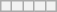<table class="wikitable">
<tr>
<th></th>
<th></th>
<th></th>
<th></th>
<th></th>
</tr>
</table>
